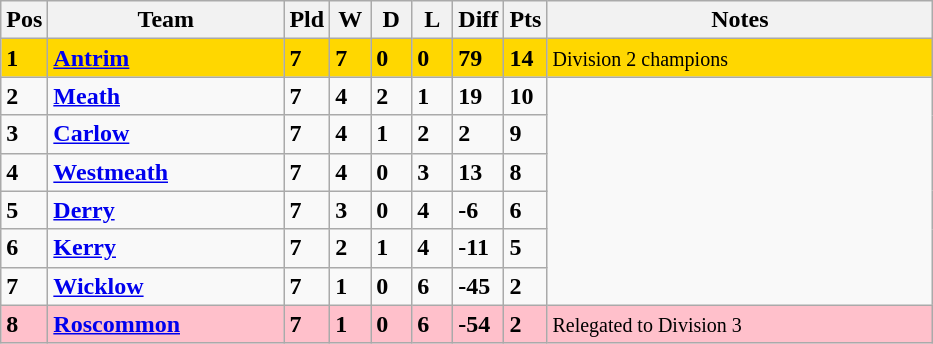<table class="wikitable" style="text-align: centre;">
<tr>
<th width=20>Pos</th>
<th width=150>Team</th>
<th width=20>Pld</th>
<th width=20>W</th>
<th width=20>D</th>
<th width=20>L</th>
<th width=20>Diff</th>
<th width=20>Pts</th>
<th width=250>Notes</th>
</tr>
<tr style="background:gold;">
<td><strong>1</strong></td>
<td align=left><strong> <a href='#'>Antrim</a></strong></td>
<td><strong>7</strong></td>
<td><strong>7</strong></td>
<td><strong>0</strong></td>
<td><strong>0</strong></td>
<td><strong>79</strong></td>
<td><strong>14</strong></td>
<td><small>Division 2 champions</small></td>
</tr>
<tr>
<td><strong>2</strong></td>
<td align=left><strong> <a href='#'>Meath</a></strong></td>
<td><strong>7</strong></td>
<td><strong>4</strong></td>
<td><strong>2</strong></td>
<td><strong>1</strong></td>
<td><strong>19</strong></td>
<td><strong>10</strong></td>
</tr>
<tr>
<td><strong>3</strong></td>
<td align=left><strong> <a href='#'>Carlow</a></strong></td>
<td><strong>7</strong></td>
<td><strong>4</strong></td>
<td><strong>1</strong></td>
<td><strong>2</strong></td>
<td><strong>2</strong></td>
<td><strong>9</strong></td>
</tr>
<tr>
<td><strong>4</strong></td>
<td align=left><strong> <a href='#'>Westmeath</a></strong></td>
<td><strong>7</strong></td>
<td><strong>4</strong></td>
<td><strong>0</strong></td>
<td><strong>3</strong></td>
<td><strong>13</strong></td>
<td><strong>8</strong></td>
</tr>
<tr>
<td><strong>5</strong></td>
<td align=left><strong> <a href='#'>Derry</a></strong></td>
<td><strong>7</strong></td>
<td><strong>3</strong></td>
<td><strong>0</strong></td>
<td><strong>4</strong></td>
<td><strong>-6</strong></td>
<td><strong>6</strong></td>
</tr>
<tr>
<td><strong>6</strong></td>
<td align=left><strong> <a href='#'>Kerry</a></strong></td>
<td><strong>7</strong></td>
<td><strong>2</strong></td>
<td><strong>1</strong></td>
<td><strong>4</strong></td>
<td><strong>-11</strong></td>
<td><strong>5</strong></td>
</tr>
<tr>
<td><strong>7</strong></td>
<td align=left><strong> <a href='#'>Wicklow</a></strong></td>
<td><strong>7</strong></td>
<td><strong>1</strong></td>
<td><strong>0</strong></td>
<td><strong>6</strong></td>
<td><strong>-45</strong></td>
<td><strong>2</strong></td>
</tr>
<tr style="background:#FFC0CB;">
<td><strong>8</strong></td>
<td align=left><strong> <a href='#'>Roscommon</a></strong></td>
<td><strong>7</strong></td>
<td><strong>1</strong></td>
<td><strong>0</strong></td>
<td><strong>6</strong></td>
<td><strong>-54</strong></td>
<td><strong>2</strong></td>
<td><small>Relegated to Division 3</small></td>
</tr>
</table>
